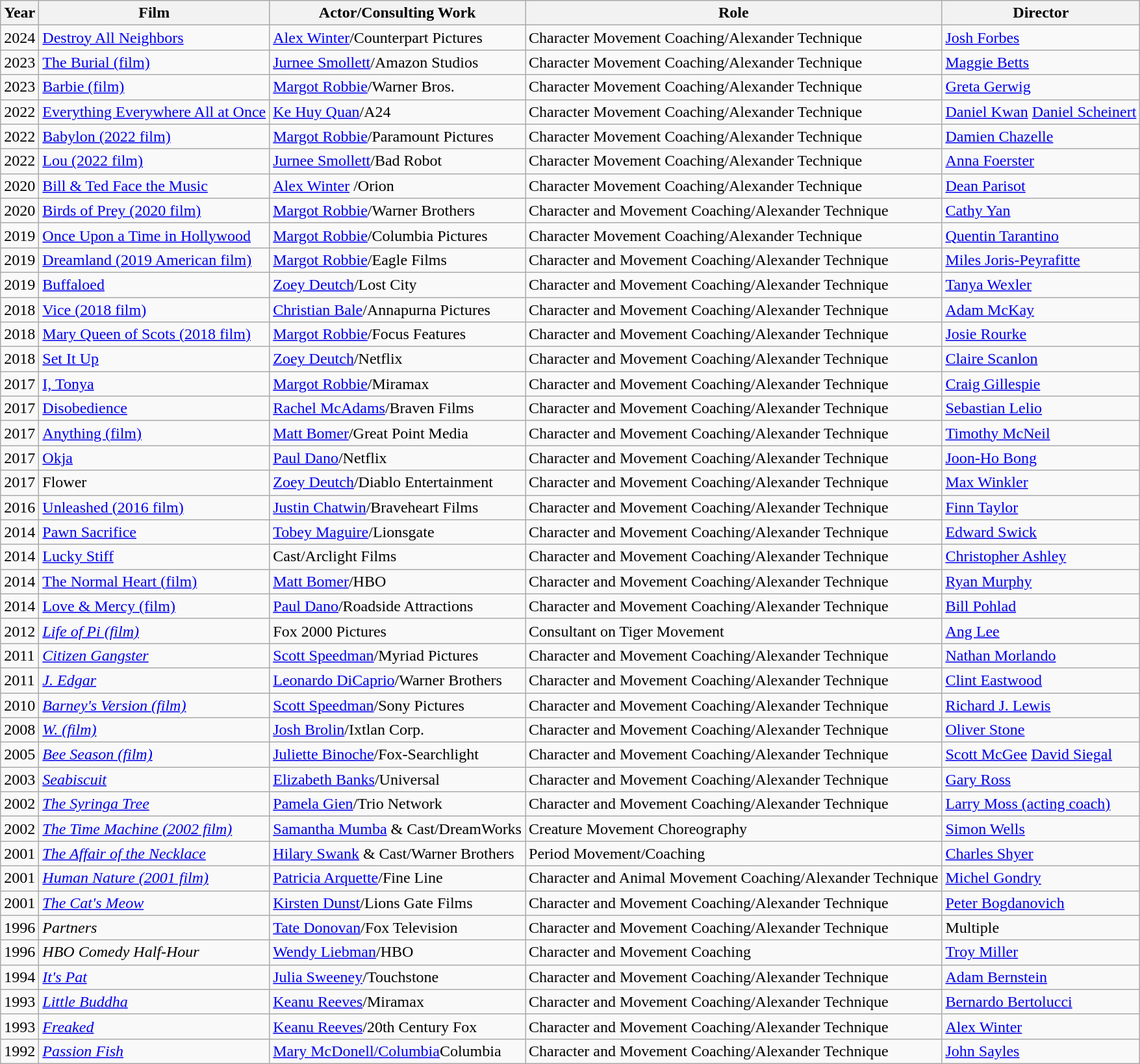<table class="wikitable sortable">
<tr>
<th>Year</th>
<th>Film</th>
<th>Actor/Consulting Work</th>
<th>Role</th>
<th>Director</th>
</tr>
<tr>
<td>2024</td>
<td><a href='#'>Destroy All Neighbors</a></td>
<td><a href='#'>Alex Winter</a>/Counterpart Pictures</td>
<td>Character Movement Coaching/Alexander Technique</td>
<td><a href='#'>Josh Forbes</a></td>
</tr>
<tr>
<td>2023</td>
<td><a href='#'>The Burial (film)</a></td>
<td><a href='#'>Jurnee Smollett</a>/Amazon Studios</td>
<td>Character Movement Coaching/Alexander Technique</td>
<td><a href='#'>Maggie Betts</a></td>
</tr>
<tr>
<td>2023</td>
<td><a href='#'>Barbie (film)</a></td>
<td><a href='#'>Margot Robbie</a>/Warner Bros.</td>
<td>Character Movement Coaching/Alexander Technique</td>
<td><a href='#'>Greta Gerwig</a></td>
</tr>
<tr>
<td>2022</td>
<td><a href='#'>Everything Everywhere All at Once</a></td>
<td><a href='#'>Ke Huy Quan</a>/A24</td>
<td>Character Movement Coaching/Alexander Technique</td>
<td><a href='#'>Daniel Kwan</a> <a href='#'>Daniel Scheinert</a></td>
</tr>
<tr>
<td>2022</td>
<td><a href='#'>Babylon (2022 film)</a></td>
<td><a href='#'>Margot Robbie</a>/Paramount Pictures</td>
<td>Character Movement Coaching/Alexander Technique</td>
<td><a href='#'>Damien Chazelle</a></td>
</tr>
<tr>
<td>2022</td>
<td><a href='#'>Lou (2022 film)</a></td>
<td><a href='#'>Jurnee Smollett</a>/Bad Robot</td>
<td>Character Movement Coaching/Alexander Technique</td>
<td><a href='#'>Anna Foerster</a></td>
</tr>
<tr>
<td>2020</td>
<td><a href='#'>Bill & Ted Face the Music</a></td>
<td><a href='#'>Alex Winter</a> /Orion</td>
<td>Character Movement Coaching/Alexander Technique</td>
<td><a href='#'>Dean Parisot</a></td>
</tr>
<tr>
<td>2020</td>
<td><a href='#'>Birds of Prey (2020 film)</a></td>
<td><a href='#'>Margot Robbie</a>/Warner Brothers</td>
<td>Character and Movement Coaching/Alexander Technique</td>
<td><a href='#'>Cathy Yan</a></td>
</tr>
<tr>
<td>2019</td>
<td><a href='#'>Once Upon a Time in Hollywood</a></td>
<td><a href='#'>Margot Robbie</a>/Columbia Pictures</td>
<td>Character Movement Coaching/Alexander Technique</td>
<td><a href='#'>Quentin Tarantino</a></td>
</tr>
<tr>
<td>2019</td>
<td><a href='#'>Dreamland (2019 American film)</a></td>
<td><a href='#'>Margot Robbie</a>/Eagle Films</td>
<td>Character and Movement Coaching/Alexander Technique</td>
<td><a href='#'>Miles Joris-Peyrafitte</a></td>
</tr>
<tr>
<td>2019</td>
<td><a href='#'>Buffaloed</a></td>
<td><a href='#'>Zoey Deutch</a>/Lost City</td>
<td>Character and Movement Coaching/Alexander Technique</td>
<td><a href='#'>Tanya Wexler</a></td>
</tr>
<tr>
<td>2018</td>
<td><a href='#'>Vice (2018 film)</a></td>
<td><a href='#'>Christian Bale</a>/Annapurna Pictures</td>
<td>Character and Movement Coaching/Alexander Technique</td>
<td><a href='#'>Adam McKay</a></td>
</tr>
<tr>
<td>2018</td>
<td><a href='#'>Mary Queen of Scots (2018 film) </a></td>
<td><a href='#'>Margot Robbie</a>/Focus Features</td>
<td>Character and Movement Coaching/Alexander Technique</td>
<td><a href='#'>Josie Rourke</a></td>
</tr>
<tr>
<td>2018</td>
<td><a href='#'>Set It Up</a></td>
<td><a href='#'>Zoey Deutch</a>/Netflix</td>
<td>Character and Movement Coaching/Alexander Technique</td>
<td><a href='#'>Claire Scanlon</a></td>
</tr>
<tr>
<td>2017</td>
<td><a href='#'>I, Tonya </a></td>
<td><a href='#'>Margot Robbie</a>/Miramax</td>
<td>Character and Movement Coaching/Alexander Technique</td>
<td><a href='#'>Craig Gillespie</a></td>
</tr>
<tr>
<td>2017</td>
<td><a href='#'>Disobedience</a></td>
<td><a href='#'>Rachel McAdams</a>/Braven Films</td>
<td>Character and Movement Coaching/Alexander Technique</td>
<td><a href='#'>Sebastian Lelio</a></td>
</tr>
<tr>
<td>2017</td>
<td><a href='#'>Anything (film)</a></td>
<td><a href='#'>Matt Bomer</a>/Great Point Media</td>
<td>Character and Movement Coaching/Alexander Technique</td>
<td><a href='#'>Timothy McNeil </a></td>
</tr>
<tr>
<td>2017</td>
<td><a href='#'>Okja</a></td>
<td><a href='#'>Paul Dano</a>/Netflix</td>
<td>Character and Movement Coaching/Alexander Technique</td>
<td><a href='#'>Joon-Ho Bong</a></td>
</tr>
<tr>
<td>2017</td>
<td>Flower</td>
<td><a href='#'>Zoey Deutch</a>/Diablo Entertainment</td>
<td>Character and Movement Coaching/Alexander Technique</td>
<td><a href='#'>Max Winkler</a></td>
</tr>
<tr>
<td>2016</td>
<td><a href='#'>Unleashed (2016 film)</a></td>
<td><a href='#'>Justin Chatwin</a>/Braveheart Films</td>
<td>Character and Movement Coaching/Alexander Technique</td>
<td><a href='#'>Finn Taylor</a></td>
</tr>
<tr>
<td>2014</td>
<td><a href='#'>Pawn Sacrifice</a></td>
<td><a href='#'>Tobey Maguire</a>/Lionsgate</td>
<td>Character and Movement Coaching/Alexander Technique</td>
<td><a href='#'>Edward Swick</a></td>
</tr>
<tr>
<td>2014</td>
<td><a href='#'>Lucky Stiff</a></td>
<td>Cast/Arclight Films</td>
<td>Character and Movement Coaching/Alexander Technique</td>
<td><a href='#'>Christopher Ashley</a></td>
</tr>
<tr>
<td>2014</td>
<td><a href='#'>The Normal Heart (film)</a></td>
<td><a href='#'>Matt Bomer</a>/HBO</td>
<td>Character and Movement Coaching/Alexander Technique</td>
<td><a href='#'>Ryan Murphy</a></td>
</tr>
<tr>
<td>2014</td>
<td><a href='#'>Love & Mercy (film)</a></td>
<td><a href='#'>Paul Dano</a>/Roadside Attractions</td>
<td>Character and Movement Coaching/Alexander Technique</td>
<td><a href='#'>Bill Pohlad</a></td>
</tr>
<tr>
<td>2012</td>
<td><em><a href='#'>Life of Pi (film)</a></em></td>
<td>Fox 2000 Pictures</td>
<td>Consultant on Tiger Movement</td>
<td><a href='#'>Ang Lee</a></td>
</tr>
<tr>
<td>2011</td>
<td><em><a href='#'>Citizen Gangster</a></em></td>
<td><a href='#'>Scott Speedman</a>/Myriad Pictures</td>
<td>Character and Movement Coaching/Alexander Technique</td>
<td><a href='#'>Nathan Morlando</a></td>
</tr>
<tr>
<td>2011</td>
<td><em><a href='#'>J. Edgar</a></em></td>
<td><a href='#'>Leonardo DiCaprio</a>/Warner Brothers</td>
<td>Character and Movement Coaching/Alexander Technique</td>
<td><a href='#'>Clint Eastwood</a></td>
</tr>
<tr>
<td>2010</td>
<td><em><a href='#'>Barney's Version (film)</a></em></td>
<td><a href='#'>Scott Speedman</a>/Sony Pictures</td>
<td>Character and Movement Coaching/Alexander Technique</td>
<td><a href='#'>Richard J. Lewis</a></td>
</tr>
<tr>
<td>2008</td>
<td><em><a href='#'>W. (film)</a></em></td>
<td><a href='#'>Josh Brolin</a>/Ixtlan Corp.</td>
<td>Character and Movement Coaching/Alexander Technique</td>
<td><a href='#'>Oliver Stone</a></td>
</tr>
<tr>
<td>2005</td>
<td><em><a href='#'>Bee Season (film)</a></em></td>
<td><a href='#'>Juliette Binoche</a>/Fox-Searchlight</td>
<td>Character and Movement Coaching/Alexander Technique</td>
<td><a href='#'>Scott McGee</a> <a href='#'>David Siegal</a></td>
</tr>
<tr>
<td>2003</td>
<td><em><a href='#'>Seabiscuit</a></em></td>
<td><a href='#'>Elizabeth Banks</a>/Universal</td>
<td>Character and Movement Coaching/Alexander Technique</td>
<td><a href='#'>Gary Ross</a></td>
</tr>
<tr>
<td>2002</td>
<td><em><a href='#'>The Syringa Tree</a></em></td>
<td><a href='#'>Pamela Gien</a>/Trio Network</td>
<td>Character and Movement Coaching/Alexander Technique</td>
<td><a href='#'>Larry Moss (acting coach)</a></td>
</tr>
<tr>
<td>2002</td>
<td><em><a href='#'>The Time Machine (2002 film)</a></em></td>
<td><a href='#'>Samantha Mumba</a> & Cast/DreamWorks</td>
<td>Creature Movement Choreography</td>
<td><a href='#'>Simon Wells</a></td>
</tr>
<tr>
<td>2001</td>
<td><em><a href='#'>The Affair of the Necklace</a></em></td>
<td><a href='#'>Hilary Swank</a> & Cast/Warner Brothers</td>
<td>Period Movement/Coaching</td>
<td><a href='#'>Charles Shyer</a></td>
</tr>
<tr>
<td>2001</td>
<td><em><a href='#'>Human Nature (2001 film)</a></em></td>
<td><a href='#'>Patricia Arquette</a>/Fine Line</td>
<td>Character and Animal Movement Coaching/Alexander Technique</td>
<td><a href='#'>Michel Gondry</a></td>
</tr>
<tr>
<td>2001</td>
<td><em><a href='#'>The Cat's Meow</a></em></td>
<td><a href='#'>Kirsten Dunst</a>/Lions Gate Films</td>
<td>Character and Movement Coaching/Alexander Technique</td>
<td><a href='#'>Peter Bogdanovich</a></td>
</tr>
<tr>
<td>1996</td>
<td><em>Partners</em></td>
<td><a href='#'>Tate Donovan</a>/Fox Television</td>
<td>Character and Movement Coaching/Alexander Technique</td>
<td>Multiple</td>
</tr>
<tr>
<td>1996</td>
<td><em>HBO Comedy Half-Hour</em></td>
<td><a href='#'>Wendy Liebman</a>/HBO</td>
<td>Character and Movement Coaching</td>
<td><a href='#'>Troy Miller</a></td>
</tr>
<tr>
<td>1994</td>
<td><em><a href='#'>It's Pat</a></em></td>
<td><a href='#'>Julia Sweeney</a>/Touchstone</td>
<td>Character and Movement Coaching/Alexander Technique</td>
<td><a href='#'>Adam Bernstein</a></td>
</tr>
<tr>
<td>1993</td>
<td><em><a href='#'>Little Buddha</a></em></td>
<td><a href='#'>Keanu Reeves</a>/Miramax</td>
<td>Character and Movement Coaching/Alexander Technique</td>
<td><a href='#'>Bernardo Bertolucci</a></td>
</tr>
<tr>
<td>1993</td>
<td><em><a href='#'>Freaked</a></em></td>
<td><a href='#'>Keanu Reeves</a>/20th Century Fox</td>
<td>Character and Movement Coaching/Alexander Technique</td>
<td><a href='#'>Alex Winter</a></td>
</tr>
<tr>
<td>1992</td>
<td><em><a href='#'>Passion Fish</a></em></td>
<td><a href='#'>Mary McDonell/Columbia</a>Columbia</td>
<td>Character and Movement Coaching/Alexander Technique</td>
<td><a href='#'>John Sayles</a></td>
</tr>
</table>
